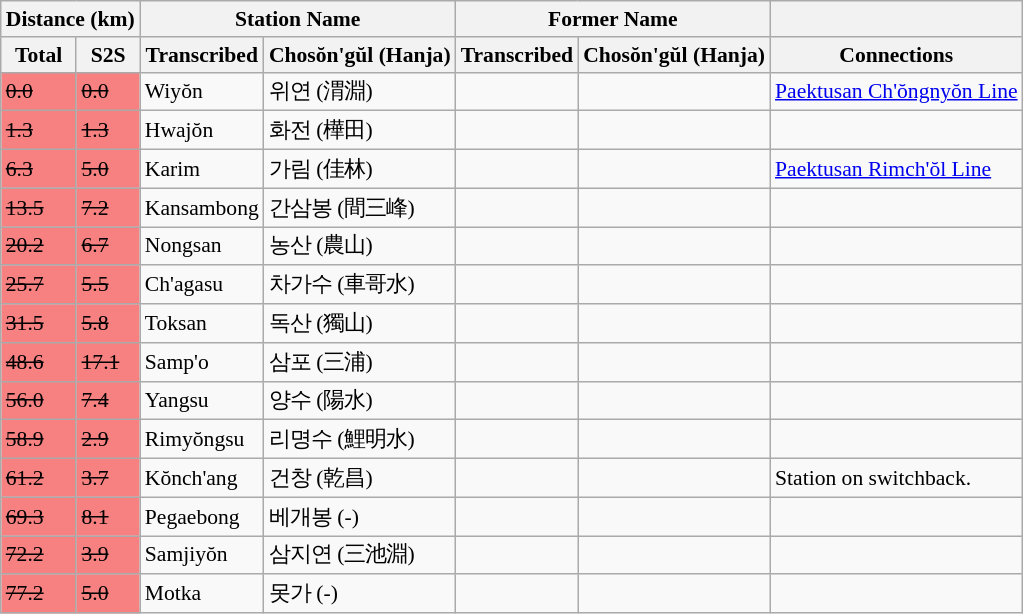<table class="wikitable" style="font-size:90%;">
<tr>
<th colspan="2">Distance (km)</th>
<th colspan="2">Station Name</th>
<th colspan="2">Former Name</th>
<th></th>
</tr>
<tr>
<th>Total</th>
<th>S2S</th>
<th>Transcribed</th>
<th>Chosŏn'gŭl (Hanja)</th>
<th>Transcribed</th>
<th>Chosŏn'gŭl (Hanja)</th>
<th>Connections</th>
</tr>
<tr>
<td bgcolor=#F78181><del>0.0</del></td>
<td bgcolor=#F78181><del>0.0</del></td>
<td>Wiyŏn</td>
<td>위연 (渭淵)</td>
<td></td>
<td></td>
<td><a href='#'>Paektusan Ch'ŏngnyŏn Line</a></td>
</tr>
<tr>
<td bgcolor=#F78181><del>1.3</del></td>
<td bgcolor=#F78181><del>1.3</del></td>
<td>Hwajŏn</td>
<td>화전 (樺田)</td>
<td></td>
<td></td>
<td></td>
</tr>
<tr>
<td bgcolor=#F78181><del>6.3</del></td>
<td bgcolor=#F78181><del>5.0</del></td>
<td>Karim</td>
<td>가림 (佳林)</td>
<td></td>
<td></td>
<td><a href='#'>Paektusan Rimch'ŏl Line</a></td>
</tr>
<tr>
<td bgcolor=#F78181><del>13.5</del></td>
<td bgcolor=#F78181><del>7.2</del></td>
<td>Kansambong</td>
<td>간삼봉 (間三峰)</td>
<td></td>
<td></td>
<td></td>
</tr>
<tr>
<td bgcolor=#F78181><del>20.2</del></td>
<td bgcolor=#F78181><del>6.7</del></td>
<td>Nongsan</td>
<td>농산 (農山)</td>
<td></td>
<td></td>
<td></td>
</tr>
<tr>
<td bgcolor=#F78181><del>25.7</del></td>
<td bgcolor=#F78181><del>5.5</del></td>
<td>Ch'agasu</td>
<td>차가수 (車哥水)</td>
<td></td>
<td></td>
<td></td>
</tr>
<tr>
<td bgcolor=#F78181><del>31.5</del></td>
<td bgcolor=#F78181><del>5.8</del></td>
<td>Toksan</td>
<td>독산 (獨山)</td>
<td></td>
<td></td>
<td></td>
</tr>
<tr>
<td bgcolor=#F78181><del>48.6</del></td>
<td bgcolor=#F78181><del>17.1</del></td>
<td>Samp'o</td>
<td>삼포 (三浦)</td>
<td></td>
<td></td>
<td></td>
</tr>
<tr>
<td bgcolor=#F78181><del>56.0</del></td>
<td bgcolor=#F78181><del>7.4</del></td>
<td>Yangsu</td>
<td>양수 (陽水)</td>
<td></td>
<td></td>
<td></td>
</tr>
<tr>
<td bgcolor=#F78181><del>58.9</del></td>
<td bgcolor=#F78181><del>2.9</del></td>
<td>Rimyŏngsu</td>
<td>리명수 (鯉明水)</td>
<td></td>
<td></td>
<td></td>
</tr>
<tr>
<td bgcolor=#F78181><del>61.2</del></td>
<td bgcolor=#F78181><del>3.7</del></td>
<td>Kŏnch'ang</td>
<td>건창 (乾昌)</td>
<td></td>
<td></td>
<td>Station on switchback.</td>
</tr>
<tr>
<td bgcolor=#F78181><del>69.3</del></td>
<td bgcolor=#F78181><del>8.1</del></td>
<td>Pegaebong</td>
<td>베개봉 (-)</td>
<td></td>
<td></td>
<td></td>
</tr>
<tr>
<td bgcolor=#F78181><del>72.2</del></td>
<td bgcolor=#F78181><del>3.9</del></td>
<td>Samjiyŏn</td>
<td>삼지연 (三池淵)</td>
<td></td>
<td></td>
<td></td>
</tr>
<tr>
<td bgcolor=#F78181><del>77.2</del></td>
<td bgcolor=#F78181><del>5.0</del></td>
<td>Motka</td>
<td>못가 (-)</td>
<td></td>
<td></td>
<td></td>
</tr>
</table>
